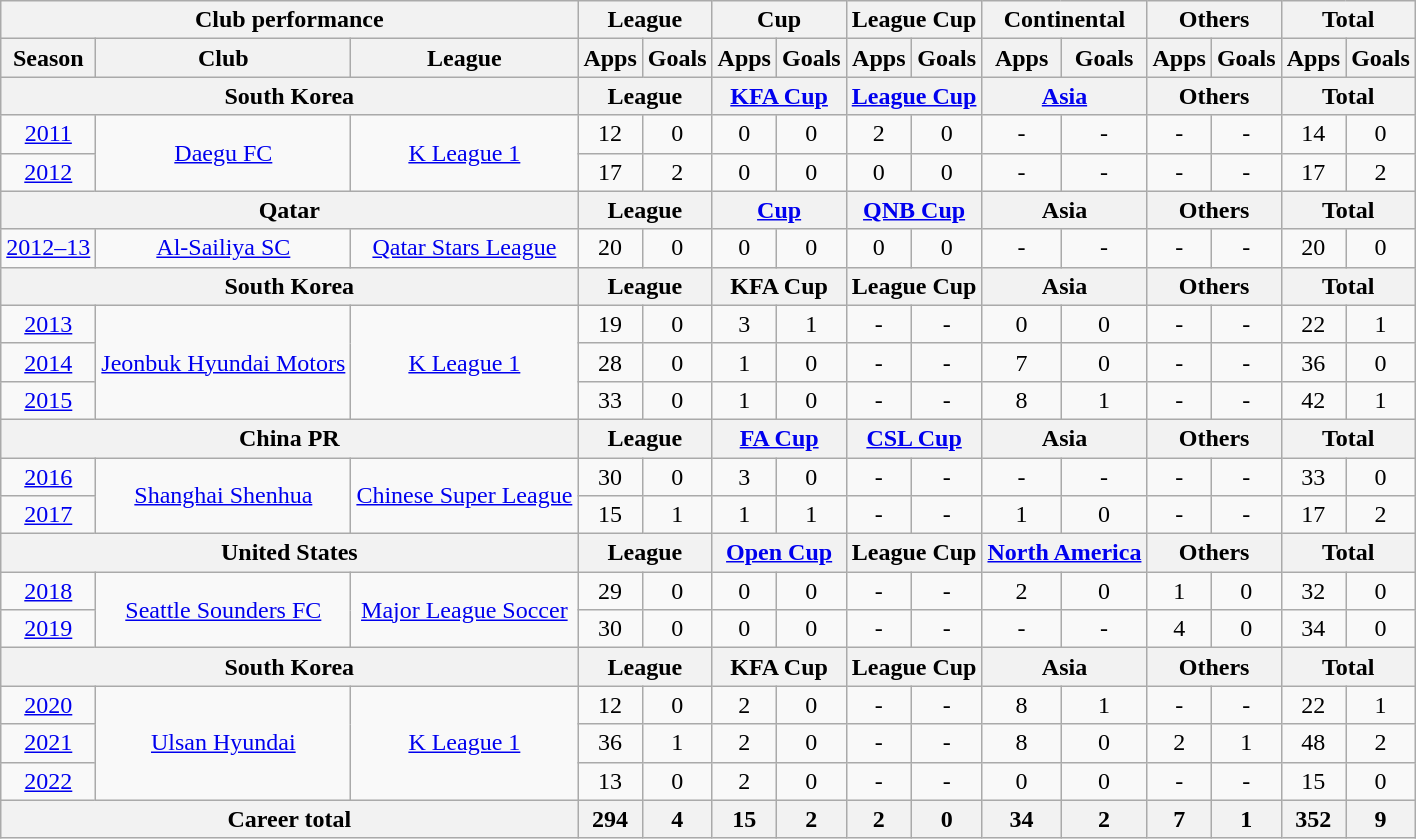<table class="wikitable" style="text-align:center">
<tr>
<th colspan=3>Club performance</th>
<th colspan=2>League</th>
<th colspan=2>Cup</th>
<th colspan=2>League Cup</th>
<th colspan=2>Continental</th>
<th colspan=2>Others</th>
<th colspan=2>Total</th>
</tr>
<tr>
<th>Season</th>
<th>Club</th>
<th>League</th>
<th>Apps</th>
<th>Goals</th>
<th>Apps</th>
<th>Goals</th>
<th>Apps</th>
<th>Goals</th>
<th>Apps</th>
<th>Goals</th>
<th>Apps</th>
<th>Goals</th>
<th>Apps</th>
<th>Goals</th>
</tr>
<tr>
<th colspan=3>South Korea</th>
<th colspan=2>League</th>
<th colspan=2><a href='#'>KFA Cup</a></th>
<th colspan=2><a href='#'>League Cup</a></th>
<th colspan=2><a href='#'>Asia</a></th>
<th colspan=2>Others</th>
<th colspan=2>Total</th>
</tr>
<tr>
<td><a href='#'>2011</a></td>
<td rowspan=2><a href='#'>Daegu FC</a></td>
<td rowspan=2><a href='#'>K League 1</a></td>
<td>12</td>
<td>0</td>
<td>0</td>
<td>0</td>
<td>2</td>
<td>0</td>
<td>-</td>
<td>-</td>
<td>-</td>
<td>-</td>
<td>14</td>
<td>0</td>
</tr>
<tr>
<td><a href='#'>2012</a></td>
<td>17</td>
<td>2</td>
<td>0</td>
<td>0</td>
<td>0</td>
<td>0</td>
<td>-</td>
<td>-</td>
<td>-</td>
<td>-</td>
<td>17</td>
<td>2</td>
</tr>
<tr>
<th colspan=3>Qatar</th>
<th colspan=2>League</th>
<th colspan=2><a href='#'>Cup</a></th>
<th colspan=2><a href='#'>QNB Cup</a></th>
<th colspan=2>Asia</th>
<th colspan=2>Others</th>
<th colspan=2>Total</th>
</tr>
<tr>
<td><a href='#'>2012–13</a></td>
<td><a href='#'>Al-Sailiya SC</a></td>
<td><a href='#'>Qatar Stars League</a></td>
<td>20</td>
<td>0</td>
<td>0</td>
<td>0</td>
<td>0</td>
<td>0</td>
<td>-</td>
<td>-</td>
<td>-</td>
<td>-</td>
<td>20</td>
<td>0</td>
</tr>
<tr>
<th colspan=3>South Korea</th>
<th colspan=2>League</th>
<th colspan=2>KFA Cup</th>
<th colspan=2>League Cup</th>
<th colspan=2>Asia</th>
<th colspan=2>Others</th>
<th colspan=2>Total</th>
</tr>
<tr>
<td><a href='#'>2013</a></td>
<td rowspan=3><a href='#'>Jeonbuk Hyundai Motors</a></td>
<td rowspan=3><a href='#'>K League 1</a></td>
<td>19</td>
<td>0</td>
<td>3</td>
<td>1</td>
<td>-</td>
<td>-</td>
<td>0</td>
<td>0</td>
<td>-</td>
<td>-</td>
<td>22</td>
<td>1</td>
</tr>
<tr>
<td><a href='#'>2014</a></td>
<td>28</td>
<td>0</td>
<td>1</td>
<td>0</td>
<td>-</td>
<td>-</td>
<td>7</td>
<td>0</td>
<td>-</td>
<td>-</td>
<td>36</td>
<td>0</td>
</tr>
<tr>
<td><a href='#'>2015</a></td>
<td>33</td>
<td>0</td>
<td>1</td>
<td>0</td>
<td>-</td>
<td>-</td>
<td>8</td>
<td>1</td>
<td>-</td>
<td>-</td>
<td>42</td>
<td>1</td>
</tr>
<tr>
<th colspan=3>China PR</th>
<th colspan=2>League</th>
<th colspan=2><a href='#'>FA Cup</a></th>
<th colspan=2><a href='#'>CSL Cup</a></th>
<th colspan=2>Asia</th>
<th colspan=2>Others</th>
<th colspan=2>Total</th>
</tr>
<tr>
<td><a href='#'>2016</a></td>
<td rowspan=2><a href='#'>Shanghai Shenhua</a></td>
<td rowspan=2><a href='#'>Chinese Super League</a></td>
<td>30</td>
<td>0</td>
<td>3</td>
<td>0</td>
<td>-</td>
<td>-</td>
<td>-</td>
<td>-</td>
<td>-</td>
<td>-</td>
<td>33</td>
<td>0</td>
</tr>
<tr>
<td><a href='#'>2017</a></td>
<td>15</td>
<td>1</td>
<td>1</td>
<td>1</td>
<td>-</td>
<td>-</td>
<td>1</td>
<td>0</td>
<td>-</td>
<td>-</td>
<td>17</td>
<td>2</td>
</tr>
<tr>
<th colspan=3>United States</th>
<th colspan=2>League</th>
<th colspan=2><a href='#'>Open Cup</a></th>
<th colspan=2>League Cup</th>
<th colspan=2><a href='#'>North America</a></th>
<th colspan=2>Others</th>
<th colspan=2>Total</th>
</tr>
<tr>
<td><a href='#'>2018</a></td>
<td rowspan=2><a href='#'>Seattle Sounders FC</a></td>
<td rowspan=2><a href='#'>Major League Soccer</a></td>
<td>29</td>
<td>0</td>
<td>0</td>
<td>0</td>
<td>-</td>
<td>-</td>
<td>2</td>
<td>0</td>
<td>1</td>
<td>0</td>
<td>32</td>
<td>0</td>
</tr>
<tr>
<td><a href='#'>2019</a></td>
<td>30</td>
<td>0</td>
<td>0</td>
<td>0</td>
<td>-</td>
<td>-</td>
<td>-</td>
<td>-</td>
<td>4</td>
<td>0</td>
<td>34</td>
<td>0</td>
</tr>
<tr>
<th colspan=3>South Korea</th>
<th colspan=2>League</th>
<th colspan=2>KFA Cup</th>
<th colspan=2>League Cup</th>
<th colspan=2>Asia</th>
<th colspan=2>Others</th>
<th colspan=2>Total</th>
</tr>
<tr>
<td><a href='#'>2020</a></td>
<td rowspan="3"><a href='#'>Ulsan Hyundai</a></td>
<td rowspan="3"><a href='#'>K League 1</a></td>
<td>12</td>
<td>0</td>
<td>2</td>
<td>0</td>
<td>-</td>
<td>-</td>
<td>8</td>
<td>1</td>
<td>-</td>
<td>-</td>
<td>22</td>
<td>1</td>
</tr>
<tr>
<td><a href='#'>2021</a></td>
<td>36</td>
<td>1</td>
<td>2</td>
<td>0</td>
<td>-</td>
<td>-</td>
<td>8</td>
<td>0</td>
<td>2</td>
<td>1</td>
<td>48</td>
<td>2</td>
</tr>
<tr>
<td><a href='#'>2022</a></td>
<td>13</td>
<td>0</td>
<td>2</td>
<td>0</td>
<td>-</td>
<td>-</td>
<td>0</td>
<td>0</td>
<td>-</td>
<td>-</td>
<td>15</td>
<td>0</td>
</tr>
<tr>
<th colspan="3">Career total</th>
<th>294</th>
<th>4</th>
<th>15</th>
<th>2</th>
<th>2</th>
<th>0</th>
<th>34</th>
<th>2</th>
<th>7</th>
<th>1</th>
<th>352</th>
<th>9</th>
</tr>
</table>
